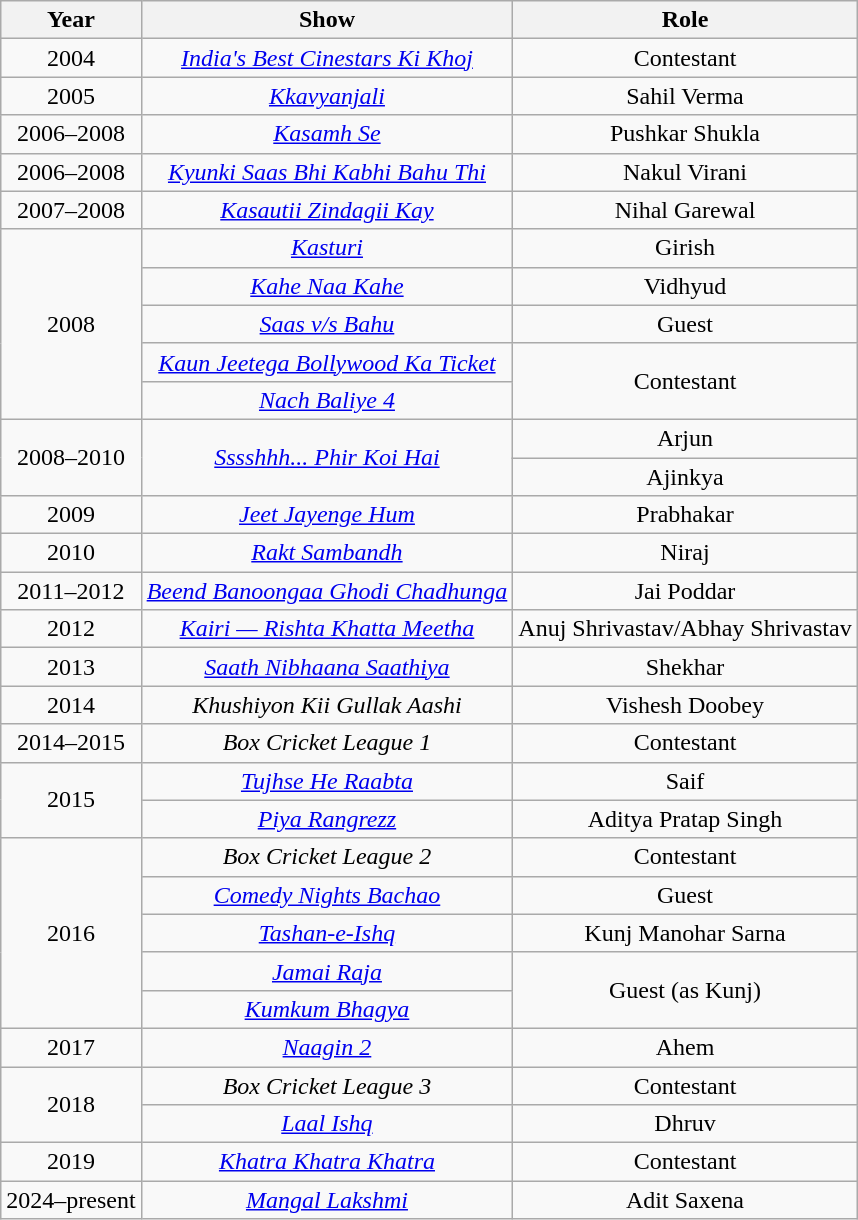<table class="wikitable" style="text-align:center">
<tr>
<th scop="col">Year</th>
<th scop="col">Show</th>
<th scop="col">Role</th>
</tr>
<tr>
<td>2004</td>
<td><em><a href='#'>India's Best Cinestars Ki Khoj</a></em></td>
<td>Contestant</td>
</tr>
<tr>
<td>2005</td>
<td><em><a href='#'>Kkavyanjali</a></em></td>
<td>Sahil Verma</td>
</tr>
<tr>
<td>2006–2008</td>
<td><em><a href='#'>Kasamh Se</a></em></td>
<td>Pushkar Shukla</td>
</tr>
<tr>
<td>2006–2008</td>
<td><em><a href='#'>Kyunki Saas Bhi Kabhi Bahu Thi</a></em></td>
<td>Nakul Virani</td>
</tr>
<tr>
<td>2007–2008</td>
<td><em><a href='#'>Kasautii Zindagii Kay</a></em></td>
<td>Nihal Garewal</td>
</tr>
<tr>
<td rowspan="5">2008</td>
<td><em><a href='#'>Kasturi</a></em></td>
<td>Girish</td>
</tr>
<tr>
<td><em><a href='#'>Kahe Naa Kahe</a></em></td>
<td>Vidhyud</td>
</tr>
<tr>
<td><em><a href='#'>Saas v/s Bahu</a></em></td>
<td>Guest</td>
</tr>
<tr>
<td><em><a href='#'>Kaun Jeetega Bollywood Ka Ticket</a></em></td>
<td rowspan="2">Contestant</td>
</tr>
<tr>
<td><em><a href='#'>Nach Baliye 4</a></em></td>
</tr>
<tr>
<td rowspan="2">2008–2010</td>
<td rowspan="2"><em><a href='#'>Sssshhh... Phir Koi Hai</a></em></td>
<td>Arjun</td>
</tr>
<tr>
<td>Ajinkya</td>
</tr>
<tr>
<td>2009</td>
<td><em><a href='#'>Jeet Jayenge Hum</a></em></td>
<td>Prabhakar</td>
</tr>
<tr>
<td>2010</td>
<td><em><a href='#'>Rakt Sambandh</a></em></td>
<td>Niraj</td>
</tr>
<tr>
<td>2011–2012</td>
<td><em><a href='#'>Beend Banoongaa Ghodi Chadhunga</a></em></td>
<td>Jai Poddar</td>
</tr>
<tr>
<td>2012</td>
<td><em><a href='#'>Kairi — Rishta Khatta Meetha</a></em></td>
<td>Anuj Shrivastav/Abhay Shrivastav</td>
</tr>
<tr>
<td>2013</td>
<td><em><a href='#'>Saath Nibhaana Saathiya</a></em></td>
<td>Shekhar</td>
</tr>
<tr>
<td>2014</td>
<td><em>Khushiyon Kii Gullak Aashi</em></td>
<td>Vishesh Doobey</td>
</tr>
<tr>
<td>2014–2015</td>
<td><em>Box Cricket League 1</em></td>
<td>Contestant</td>
</tr>
<tr>
<td rowspan="2">2015</td>
<td><em><a href='#'>Tujhse He Raabta</a></em></td>
<td>Saif</td>
</tr>
<tr>
<td><em><a href='#'>Piya Rangrezz</a></em></td>
<td>Aditya Pratap Singh</td>
</tr>
<tr>
<td rowspan="5">2016</td>
<td><em>Box Cricket League 2</em></td>
<td>Contestant</td>
</tr>
<tr>
<td><em><a href='#'>Comedy Nights Bachao</a></em></td>
<td>Guest</td>
</tr>
<tr>
<td><em><a href='#'>Tashan-e-Ishq</a></em></td>
<td>Kunj Manohar Sarna</td>
</tr>
<tr>
<td><em><a href='#'>Jamai Raja</a></em></td>
<td rowspan="2">Guest (as Kunj)</td>
</tr>
<tr>
<td><em><a href='#'>Kumkum Bhagya</a></em></td>
</tr>
<tr>
<td>2017</td>
<td><em><a href='#'>Naagin 2</a></em></td>
<td>Ahem</td>
</tr>
<tr>
<td rowspan="2">2018</td>
<td><em>Box Cricket League 3</em></td>
<td>Contestant</td>
</tr>
<tr>
<td><em><a href='#'>Laal Ishq</a></em></td>
<td>Dhruv</td>
</tr>
<tr>
<td>2019</td>
<td><em><a href='#'>Khatra Khatra Khatra</a></em></td>
<td>Contestant</td>
</tr>
<tr>
<td>2024–present</td>
<td><em><a href='#'>Mangal Lakshmi</a></em></td>
<td>Adit Saxena</td>
</tr>
</table>
